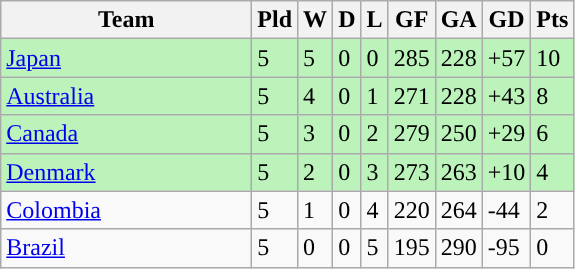<table class="wikitable" border="1">
<tr>
<th style="width:10em;">Team</th>
<th>Pld</th>
<th>W</th>
<th>D</th>
<th>L</th>
<th>GF</th>
<th>GA</th>
<th>GD</th>
<th>Pts</th>
</tr>
<tr style="background:#BBF3BB">
<td> <a href='#'>Japan</a></td>
<td>5</td>
<td>5</td>
<td>0</td>
<td>0</td>
<td>285</td>
<td>228</td>
<td>+57</td>
<td>10</td>
</tr>
<tr style="background:#BBF3BB">
<td> <a href='#'>Australia</a></td>
<td>5</td>
<td>4</td>
<td>0</td>
<td>1</td>
<td>271</td>
<td>228</td>
<td>+43</td>
<td>8</td>
</tr>
<tr style="background:#BBF3BB">
<td> <a href='#'>Canada</a></td>
<td>5</td>
<td>3</td>
<td>0</td>
<td>2</td>
<td>279</td>
<td>250</td>
<td>+29</td>
<td>6</td>
</tr>
<tr style="background:#BBF3BB">
<td> <a href='#'>Denmark</a></td>
<td>5</td>
<td>2</td>
<td>0</td>
<td>3</td>
<td>273</td>
<td>263</td>
<td>+10</td>
<td>4</td>
</tr>
<tr>
<td> <a href='#'>Colombia</a></td>
<td>5</td>
<td>1</td>
<td>0</td>
<td>4</td>
<td>220</td>
<td>264</td>
<td>-44</td>
<td>2</td>
</tr>
<tr>
<td> <a href='#'>Brazil</a></td>
<td>5</td>
<td>0</td>
<td>0</td>
<td>5</td>
<td>195</td>
<td>290</td>
<td>-95</td>
<td>0</td>
</tr>
</table>
